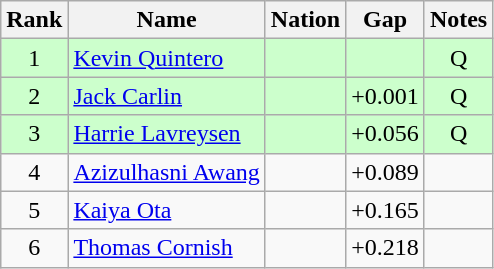<table class="wikitable sortable" style="text-align:center">
<tr>
<th>Rank</th>
<th>Name</th>
<th>Nation</th>
<th>Gap</th>
<th>Notes</th>
</tr>
<tr bgcolor=ccffcc>
<td>1</td>
<td align=left><a href='#'>Kevin Quintero</a></td>
<td align=left></td>
<td></td>
<td>Q</td>
</tr>
<tr bgcolor=ccffcc>
<td>2</td>
<td align=left><a href='#'>Jack Carlin</a></td>
<td align=left></td>
<td>+0.001</td>
<td>Q</td>
</tr>
<tr bgcolor=ccffcc>
<td>3</td>
<td align=left><a href='#'>Harrie Lavreysen</a></td>
<td align=left></td>
<td>+0.056</td>
<td>Q</td>
</tr>
<tr>
<td>4</td>
<td align=left><a href='#'>Azizulhasni Awang</a></td>
<td align=left></td>
<td>+0.089</td>
<td></td>
</tr>
<tr>
<td>5</td>
<td align=left><a href='#'>Kaiya Ota</a></td>
<td align=left></td>
<td>+0.165</td>
<td></td>
</tr>
<tr>
<td>6</td>
<td align=left><a href='#'>Thomas Cornish</a></td>
<td align=left></td>
<td>+0.218</td>
<td></td>
</tr>
</table>
